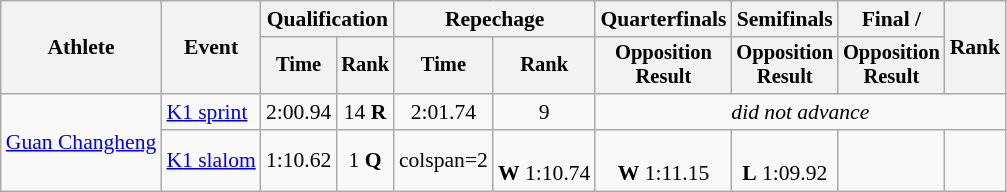<table class="wikitable" style="font-size:90%">
<tr>
<th rowspan=2>Athlete</th>
<th rowspan=2>Event</th>
<th colspan=2>Qualification</th>
<th colspan=2>Repechage</th>
<th>Quarterfinals</th>
<th>Semifinals</th>
<th>Final / </th>
<th rowspan=2>Rank</th>
</tr>
<tr style="font-size:95%">
<th>Time</th>
<th>Rank</th>
<th>Time</th>
<th>Rank</th>
<th>Opposition <br>Result</th>
<th>Opposition <br>Result</th>
<th>Opposition <br>Result</th>
</tr>
<tr align=center>
<td align=left rowspan=2><a href='#'>Guan Changheng</a></td>
<td align=left><a href='#'>K1 sprint</a></td>
<td>2:00.94</td>
<td>14 <strong>R</strong></td>
<td>2:01.74</td>
<td>9</td>
<td Colspan=4><em>did not advance</em></td>
</tr>
<tr align=center>
<td align="left"><a href='#'>K1 slalom</a></td>
<td>1:10.62</td>
<td>1 <strong>Q</strong></td>
<td>colspan=2 </td>
<td><br> <strong>W</strong> 1:10.74</td>
<td><br> <strong>W</strong> 1:11.15</td>
<td><br> <strong>L</strong> 1:09.92</td>
<td></td>
</tr>
</table>
